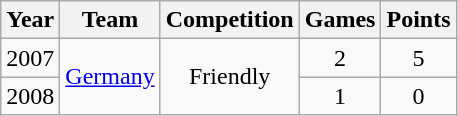<table class="wikitable">
<tr>
<th>Year</th>
<th>Team</th>
<th>Competition</th>
<th>Games</th>
<th>Points</th>
</tr>
<tr align="center">
<td>2007</td>
<td rowspan=2><a href='#'>Germany</a></td>
<td rowspan=2>Friendly</td>
<td>2</td>
<td>5</td>
</tr>
<tr align="center">
<td>2008</td>
<td>1</td>
<td>0</td>
</tr>
</table>
